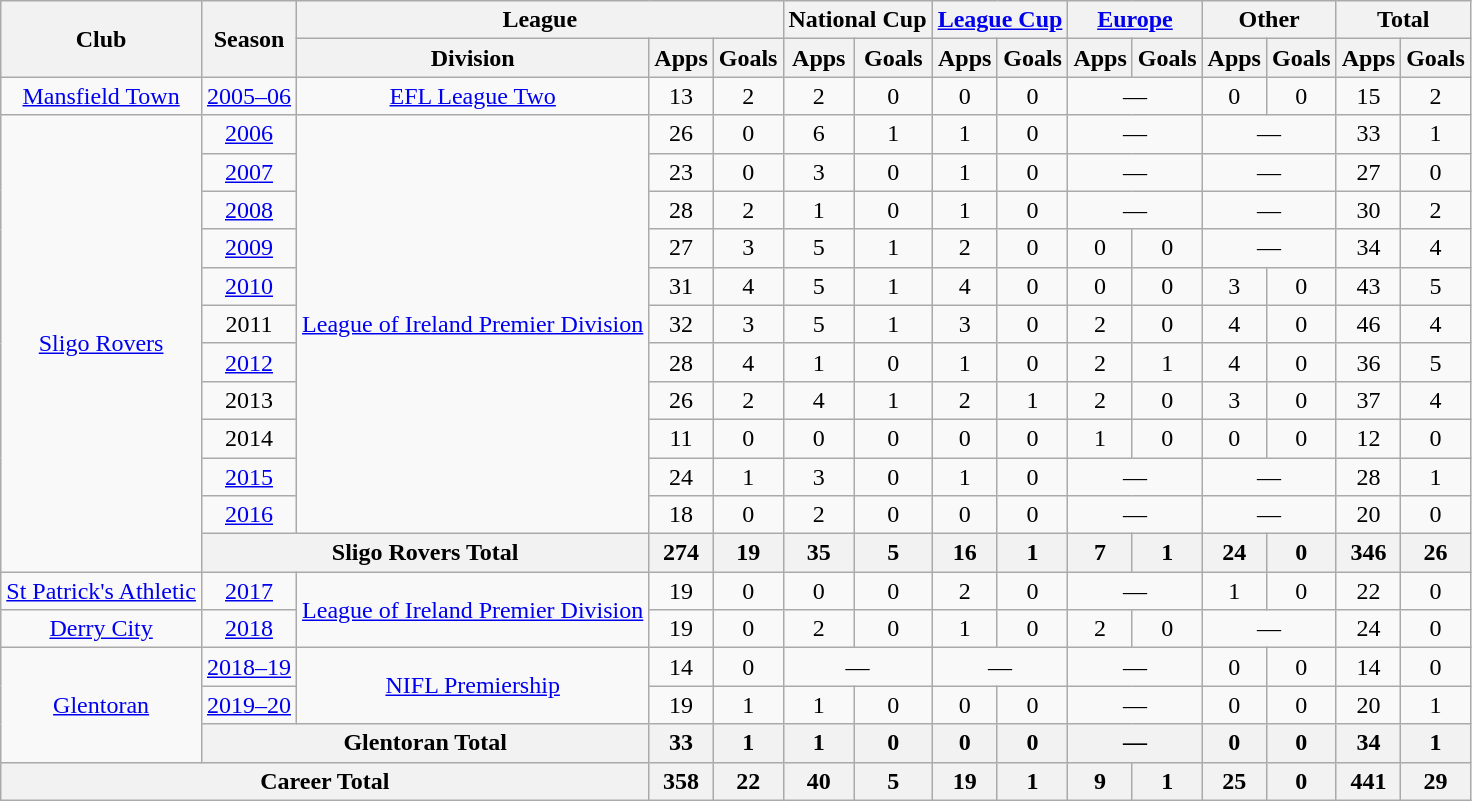<table class="wikitable" style="text-align:center">
<tr>
<th rowspan="2">Club</th>
<th rowspan="2">Season</th>
<th colspan="3">League</th>
<th colspan="2">National Cup</th>
<th colspan="2"><a href='#'>League Cup</a></th>
<th colspan="2"><a href='#'>Europe</a></th>
<th colspan="2">Other</th>
<th colspan="2">Total</th>
</tr>
<tr>
<th>Division</th>
<th>Apps</th>
<th>Goals</th>
<th>Apps</th>
<th>Goals</th>
<th>Apps</th>
<th>Goals</th>
<th>Apps</th>
<th>Goals</th>
<th>Apps</th>
<th>Goals</th>
<th>Apps</th>
<th>Goals</th>
</tr>
<tr>
<td><a href='#'>Mansfield Town</a></td>
<td><a href='#'>2005–06</a></td>
<td><a href='#'>EFL League Two</a></td>
<td>13</td>
<td>2</td>
<td>2</td>
<td>0</td>
<td>0</td>
<td>0</td>
<td colspan="2">—</td>
<td>0</td>
<td>0</td>
<td>15</td>
<td>2</td>
</tr>
<tr>
<td rowspan="12"><a href='#'>Sligo Rovers</a></td>
<td><a href='#'>2006</a></td>
<td rowspan="11"><a href='#'>League of Ireland Premier Division</a></td>
<td>26</td>
<td>0</td>
<td>6</td>
<td>1</td>
<td>1</td>
<td>0</td>
<td colspan="2">—</td>
<td colspan="2">—</td>
<td>33</td>
<td>1</td>
</tr>
<tr>
<td><a href='#'>2007</a></td>
<td>23</td>
<td>0</td>
<td>3</td>
<td>0</td>
<td>1</td>
<td>0</td>
<td colspan="2">—</td>
<td colspan="2">—</td>
<td>27</td>
<td>0</td>
</tr>
<tr>
<td><a href='#'>2008</a></td>
<td>28</td>
<td>2</td>
<td>1</td>
<td>0</td>
<td>1</td>
<td>0</td>
<td colspan="2">—</td>
<td colspan="2">—</td>
<td>30</td>
<td>2</td>
</tr>
<tr>
<td><a href='#'>2009</a></td>
<td>27</td>
<td>3</td>
<td>5</td>
<td>1</td>
<td>2</td>
<td>0</td>
<td>0</td>
<td>0</td>
<td colspan="2">—</td>
<td>34</td>
<td>4</td>
</tr>
<tr>
<td><a href='#'>2010</a></td>
<td>31</td>
<td>4</td>
<td>5</td>
<td>1</td>
<td>4</td>
<td>0</td>
<td>0</td>
<td>0</td>
<td>3</td>
<td>0</td>
<td>43</td>
<td>5</td>
</tr>
<tr>
<td>2011</td>
<td>32</td>
<td>3</td>
<td>5</td>
<td>1</td>
<td>3</td>
<td>0</td>
<td>2</td>
<td>0</td>
<td>4</td>
<td>0</td>
<td>46</td>
<td>4</td>
</tr>
<tr>
<td><a href='#'>2012</a></td>
<td>28</td>
<td>4</td>
<td>1</td>
<td>0</td>
<td>1</td>
<td>0</td>
<td>2</td>
<td>1</td>
<td>4</td>
<td>0</td>
<td>36</td>
<td>5</td>
</tr>
<tr>
<td>2013</td>
<td>26</td>
<td>2</td>
<td>4</td>
<td>1</td>
<td>2</td>
<td>1</td>
<td>2</td>
<td>0</td>
<td>3</td>
<td>0</td>
<td>37</td>
<td>4</td>
</tr>
<tr>
<td>2014</td>
<td>11</td>
<td>0</td>
<td>0</td>
<td>0</td>
<td>0</td>
<td>0</td>
<td>1</td>
<td>0</td>
<td>0</td>
<td>0</td>
<td>12</td>
<td>0</td>
</tr>
<tr>
<td><a href='#'>2015</a></td>
<td>24</td>
<td>1</td>
<td>3</td>
<td>0</td>
<td>1</td>
<td>0</td>
<td colspan="2">—</td>
<td colspan="2">—</td>
<td>28</td>
<td>1</td>
</tr>
<tr>
<td><a href='#'>2016</a></td>
<td>18</td>
<td>0</td>
<td>2</td>
<td>0</td>
<td>0</td>
<td>0</td>
<td colspan="2">—</td>
<td colspan="2">—</td>
<td>20</td>
<td>0</td>
</tr>
<tr>
<th colspan="2">Sligo Rovers Total</th>
<th>274</th>
<th>19</th>
<th>35</th>
<th>5</th>
<th>16</th>
<th>1</th>
<th>7</th>
<th>1</th>
<th>24</th>
<th>0</th>
<th>346</th>
<th>26</th>
</tr>
<tr>
<td><a href='#'>St Patrick's Athletic</a></td>
<td><a href='#'>2017</a></td>
<td rowspan="2"><a href='#'>League of Ireland Premier Division</a></td>
<td>19</td>
<td>0</td>
<td>0</td>
<td>0</td>
<td>2</td>
<td>0</td>
<td colspan="2">—</td>
<td>1</td>
<td>0</td>
<td>22</td>
<td>0</td>
</tr>
<tr>
<td><a href='#'>Derry City</a></td>
<td><a href='#'>2018</a></td>
<td>19</td>
<td>0</td>
<td>2</td>
<td>0</td>
<td>1</td>
<td>0</td>
<td>2</td>
<td>0</td>
<td colspan="2">—</td>
<td>24</td>
<td>0</td>
</tr>
<tr>
<td rowspan="3"><a href='#'>Glentoran</a></td>
<td><a href='#'>2018–19</a></td>
<td rowspan="2"><a href='#'>NIFL Premiership</a></td>
<td>14</td>
<td>0</td>
<td colspan="2">—</td>
<td colspan="2">—</td>
<td colspan="2">—</td>
<td>0</td>
<td>0</td>
<td>14</td>
<td>0</td>
</tr>
<tr>
<td><a href='#'>2019–20</a></td>
<td>19</td>
<td>1</td>
<td>1</td>
<td>0</td>
<td>0</td>
<td>0</td>
<td colspan="2">—</td>
<td>0</td>
<td>0</td>
<td>20</td>
<td>1</td>
</tr>
<tr>
<th colspan="2">Glentoran Total</th>
<th>33</th>
<th>1</th>
<th>1</th>
<th>0</th>
<th>0</th>
<th>0</th>
<th colspan="2">—</th>
<th>0</th>
<th>0</th>
<th>34</th>
<th>1</th>
</tr>
<tr>
<th colspan="3">Career Total</th>
<th>358</th>
<th>22</th>
<th>40</th>
<th>5</th>
<th>19</th>
<th>1</th>
<th>9</th>
<th>1</th>
<th>25</th>
<th>0</th>
<th>441</th>
<th>29</th>
</tr>
</table>
